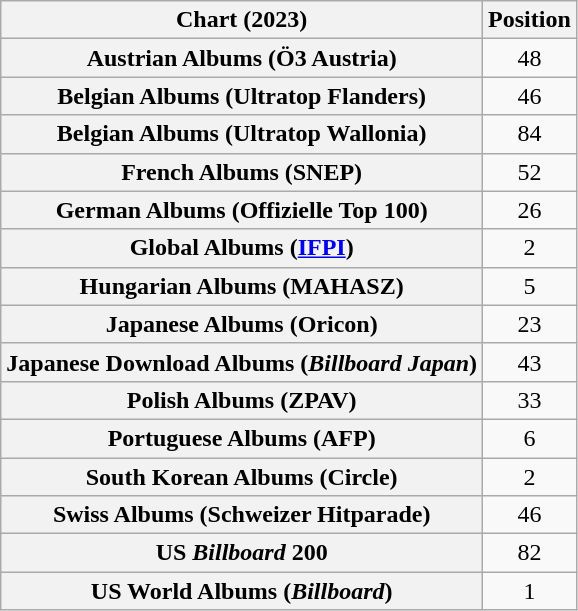<table class="wikitable plainrowheaders sortable" style="text-align:center">
<tr>
<th scope="col">Chart (2023)</th>
<th scope="col">Position</th>
</tr>
<tr>
<th scope="row">Austrian Albums (Ö3 Austria)</th>
<td>48</td>
</tr>
<tr>
<th scope="row">Belgian Albums (Ultratop Flanders)</th>
<td>46</td>
</tr>
<tr>
<th scope="row">Belgian Albums (Ultratop Wallonia)</th>
<td>84</td>
</tr>
<tr>
<th scope="row">French Albums (SNEP)</th>
<td>52</td>
</tr>
<tr>
<th scope="row">German Albums (Offizielle Top 100)</th>
<td>26</td>
</tr>
<tr>
<th scope="row">Global Albums (<a href='#'>IFPI</a>)</th>
<td>2</td>
</tr>
<tr>
<th scope="row">Hungarian Albums (MAHASZ)</th>
<td>5</td>
</tr>
<tr>
<th scope="row">Japanese Albums (Oricon)</th>
<td>23</td>
</tr>
<tr>
<th scope="row">Japanese Download Albums (<em>Billboard Japan</em>)</th>
<td>43</td>
</tr>
<tr>
<th scope="row">Polish Albums (ZPAV)</th>
<td>33</td>
</tr>
<tr>
<th scope="row">Portuguese Albums (AFP)</th>
<td>6</td>
</tr>
<tr>
<th scope="row">South Korean Albums (Circle)</th>
<td>2</td>
</tr>
<tr>
<th scope="row">Swiss Albums (Schweizer Hitparade)</th>
<td>46</td>
</tr>
<tr>
<th scope="row">US <em>Billboard</em> 200</th>
<td>82</td>
</tr>
<tr>
<th scope="row">US World Albums (<em>Billboard</em>)</th>
<td>1</td>
</tr>
</table>
